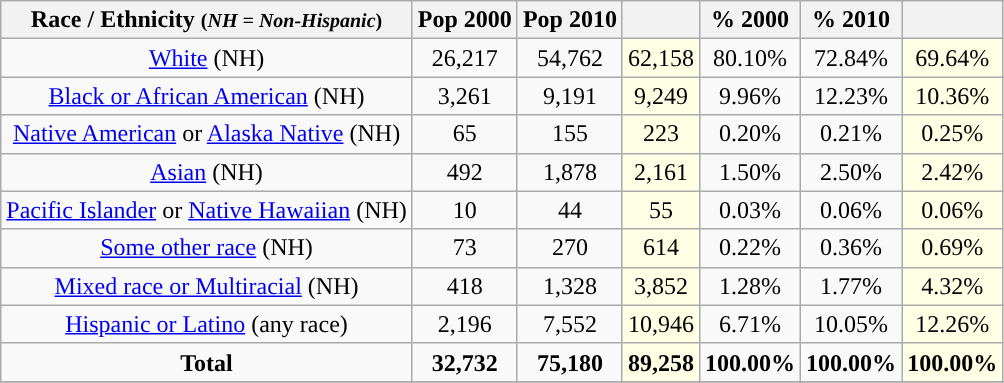<table class="wikitable" style="text-align:center;">
<tr>
<th>Race / Ethnicity <small>(<em>NH = Non-Hispanic</em>)</small></th>
<th>Pop 2000</th>
<th>Pop 2010</th>
<th></th>
<th>% 2000</th>
<th>% 2010</th>
<th></th>
</tr>
<tr>
<td><a href='#'>White</a> (NH)</td>
<td>26,217</td>
<td>54,762</td>
<td style='background: #ffffe6;'>62,158</td>
<td>80.10%</td>
<td>72.84%</td>
<td style='background: #ffffe6;'>69.64%</td>
</tr>
<tr>
<td><a href='#'>Black or African American</a> (NH)</td>
<td>3,261</td>
<td>9,191</td>
<td style='background: #ffffe6;'>9,249</td>
<td>9.96%</td>
<td>12.23%</td>
<td style='background: #ffffe6;'>10.36%</td>
</tr>
<tr>
<td><a href='#'>Native American</a> or <a href='#'>Alaska Native</a> (NH)</td>
<td>65</td>
<td>155</td>
<td style='background: #ffffe6;'>223</td>
<td>0.20%</td>
<td>0.21%</td>
<td style='background: #ffffe6;'>0.25%</td>
</tr>
<tr>
<td><a href='#'>Asian</a> (NH)</td>
<td>492</td>
<td>1,878</td>
<td style='background: #ffffe6;'>2,161</td>
<td>1.50%</td>
<td>2.50%</td>
<td style='background: #ffffe6;'>2.42%</td>
</tr>
<tr>
<td><a href='#'>Pacific Islander</a> or <a href='#'>Native Hawaiian</a> (NH)</td>
<td>10</td>
<td>44</td>
<td style='background: #ffffe6;'>55</td>
<td>0.03%</td>
<td>0.06%</td>
<td style='background: #ffffe6;'>0.06%</td>
</tr>
<tr>
<td><a href='#'>Some other race</a> (NH)</td>
<td>73</td>
<td>270</td>
<td style='background: #ffffe6;'>614</td>
<td>0.22%</td>
<td>0.36%</td>
<td style='background: #ffffe6;'>0.69%</td>
</tr>
<tr>
<td><a href='#'>Mixed race or Multiracial</a> (NH)</td>
<td>418</td>
<td>1,328</td>
<td style='background: #ffffe6;'>3,852</td>
<td>1.28%</td>
<td>1.77%</td>
<td style='background: #ffffe6;'>4.32%</td>
</tr>
<tr>
<td><a href='#'>Hispanic or Latino</a> (any race)</td>
<td>2,196</td>
<td>7,552</td>
<td style='background: #ffffe6;'>10,946</td>
<td>6.71%</td>
<td>10.05%</td>
<td style='background: #ffffe6;'>12.26%</td>
</tr>
<tr>
<td><strong>Total</strong></td>
<td><strong>32,732</strong></td>
<td><strong>75,180</strong></td>
<td style='background: #ffffe6;'><strong>89,258</strong></td>
<td><strong>100.00%</strong></td>
<td><strong>100.00%</strong></td>
<td style='background: #ffffe6;'><strong>100.00%</strong></td>
</tr>
<tr>
</tr>
</table>
